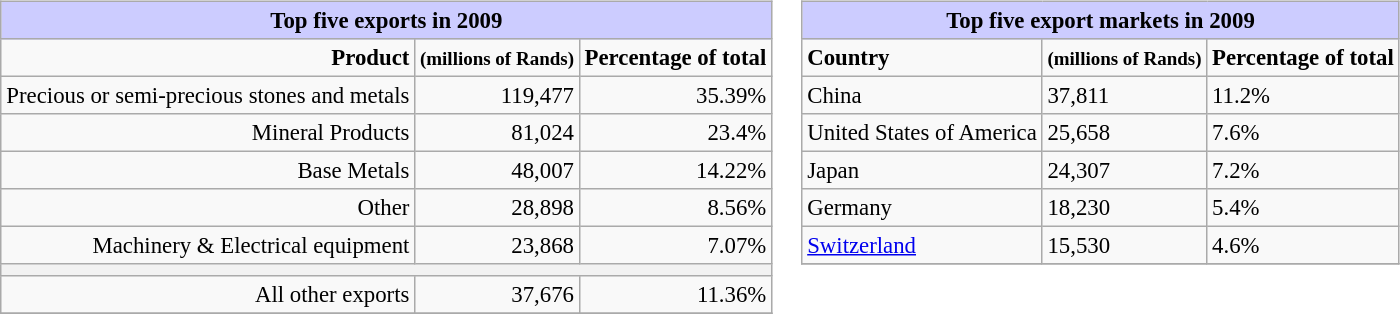<table>
<tr>
</tr>
<tr valign="top">
<td><br><table class="wikitable" align="center" cellpadding="4" cellspacing="0" style="margin:0 0 1.0em 1.0em; text-align:right; font-size:95%">
<tr>
<th colspan=5 style="background:#ccccff">Top five exports in 2009<br></tr></th>
</tr>
<tr>
<td><strong>Product</strong></td>
<td><strong><small>(millions of Rands)</small></strong></td>
<td><strong>Percentage of total</strong></td>
</tr>
<tr>
<td>Precious or semi-precious stones and metals</td>
<td>119,477</td>
<td>35.39%</td>
</tr>
<tr>
<td>Mineral Products</td>
<td>81,024</td>
<td>23.4%</td>
</tr>
<tr>
<td>Base Metals</td>
<td>48,007</td>
<td>14.22%</td>
</tr>
<tr>
<td>Other</td>
<td>28,898</td>
<td>8.56%</td>
</tr>
<tr>
<td>Machinery & Electrical equipment</td>
<td>23,868</td>
<td>7.07%</td>
</tr>
<tr>
<th scope="row" colspan="5" style="color:#990000"></th>
</tr>
<tr>
<td>All other exports</td>
<td>37,676</td>
<td>11.36%</td>
</tr>
<tr>
</tr>
</table>
</td>
<td><br><table class="wikitable" style="margin:0 0 1.0em 1.0em; text-align:left; font-size:95%">
<tr>
<th colspan=5 style="background:#ccccff">Top five export markets in 2009<br></tr></th>
</tr>
<tr>
<td><strong>Country</strong></td>
<td><strong><small>(millions of Rands)</small></strong></td>
<td><strong>Percentage of total</strong></td>
</tr>
<tr>
<td> China</td>
<td>37,811</td>
<td>11.2%</td>
</tr>
<tr>
<td> United States of America</td>
<td>25,658</td>
<td>7.6%</td>
</tr>
<tr>
<td> Japan</td>
<td>24,307</td>
<td>7.2%</td>
</tr>
<tr>
<td> Germany</td>
<td>18,230</td>
<td>5.4%</td>
</tr>
<tr>
<td> <a href='#'>Switzerland</a></td>
<td>15,530</td>
<td>4.6%</td>
</tr>
<tr>
</tr>
</table>
</td>
</tr>
</table>
